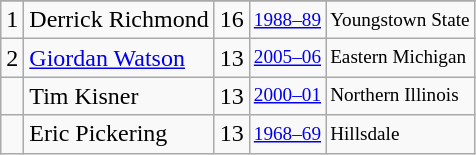<table class="wikitable">
<tr>
</tr>
<tr>
<td>1</td>
<td>Derrick Richmond</td>
<td>16</td>
<td style="font-size:80%;"><a href='#'>1988–89</a></td>
<td style="font-size:80%;">Youngstown State</td>
</tr>
<tr>
<td>2</td>
<td><a href='#'>Giordan Watson</a></td>
<td>13</td>
<td style="font-size:80%;"><a href='#'>2005–06</a></td>
<td style="font-size:80%;">Eastern Michigan</td>
</tr>
<tr>
<td></td>
<td>Tim Kisner</td>
<td>13</td>
<td style="font-size:80%;"><a href='#'>2000–01</a></td>
<td style="font-size:80%;">Northern Illinois</td>
</tr>
<tr>
<td></td>
<td>Eric Pickering</td>
<td>13</td>
<td style="font-size:80%;"><a href='#'>1968–69</a></td>
<td style="font-size:80%;">Hillsdale</td>
</tr>
</table>
